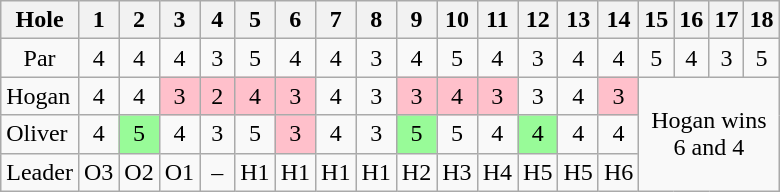<table class="wikitable" style="text-align:center">
<tr>
<th>Hole</th>
<th> 1 </th>
<th> 2 </th>
<th> 3 </th>
<th> 4 </th>
<th> 5 </th>
<th> 6 </th>
<th> 7 </th>
<th> 8 </th>
<th> 9 </th>
<th>10</th>
<th>11</th>
<th>12</th>
<th>13</th>
<th>14</th>
<th>15</th>
<th>16</th>
<th>17</th>
<th>18</th>
</tr>
<tr>
<td>Par</td>
<td>4</td>
<td>4</td>
<td>4</td>
<td>3</td>
<td>5</td>
<td>4</td>
<td>4</td>
<td>3</td>
<td>4</td>
<td>5</td>
<td>4</td>
<td>3</td>
<td>4</td>
<td>4</td>
<td>5</td>
<td>4</td>
<td>3</td>
<td>5</td>
</tr>
<tr>
<td align=left> Hogan</td>
<td>4</td>
<td>4</td>
<td style="background: Pink;">3</td>
<td style="background: Pink;">2</td>
<td style="background: Pink;">4</td>
<td style="background: Pink;">3</td>
<td>4</td>
<td>3</td>
<td style="background: Pink;">3</td>
<td style="background: Pink;">4</td>
<td style="background: Pink;">3</td>
<td>3</td>
<td>4</td>
<td style="background: Pink;">3</td>
<td rowspan=3 colspan=4>Hogan wins<br>6 and 4</td>
</tr>
<tr>
<td align=left> Oliver</td>
<td>4</td>
<td style="background: PaleGreen;">5</td>
<td>4</td>
<td>3</td>
<td>5</td>
<td style="background: Pink;">3</td>
<td>4</td>
<td>3</td>
<td style="background: PaleGreen;">5</td>
<td>5</td>
<td>4</td>
<td style="background: PaleGreen;">4</td>
<td>4</td>
<td>4</td>
</tr>
<tr>
<td align=left>Leader</td>
<td>O3</td>
<td>O2</td>
<td>O1</td>
<td>–</td>
<td>H1</td>
<td>H1</td>
<td>H1</td>
<td>H1</td>
<td>H2</td>
<td>H3</td>
<td>H4</td>
<td>H5</td>
<td>H5</td>
<td>H6</td>
</tr>
</table>
